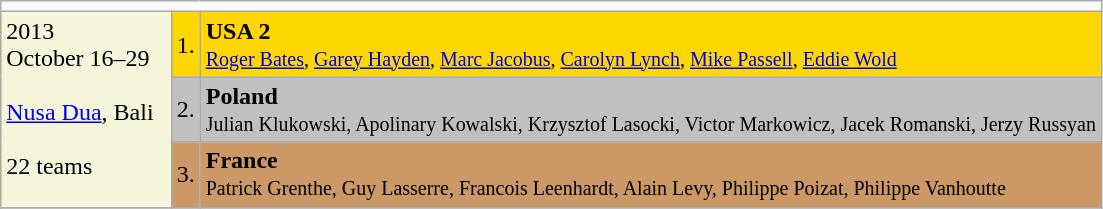<table class="wikitable">
<tr>
<td colspan=3></td>
</tr>
<tr bgcolor="gold">
<td rowspan=3 bgcolor="beige" valign="Top">2013<br>October 16–29
<br>
<br><a href='#'>Nusa Dua</a>, Bali  
<br>
<br>22 teams</td>
<td>1.</td>
<td> <strong>USA 2</strong> <br><small><a href='#'>Roger Bates</a>, <a href='#'>Garey Hayden</a>, <a href='#'>Marc Jacobus</a>, <a href='#'>Carolyn Lynch</a>, <a href='#'>Mike Passell</a>, <a href='#'>Eddie Wold</a></small></td>
</tr>
<tr bgcolor="silver">
<td>2.</td>
<td> <strong>Poland</strong> <br><small>Julian Klukowski, Apolinary Kowalski, Krzysztof Lasocki, Victor Markowicz, Jacek Romanski, Jerzy Russyan</small></td>
</tr>
<tr bgcolor="cc9966">
<td>3.</td>
<td> <strong>France</strong> <br><small>Patrick Grenthe, Guy Lasserre, Francois Leenhardt, Alain Levy, Philippe Poizat, Philippe Vanhoutte</small></td>
</tr>
<tr>
</tr>
</table>
